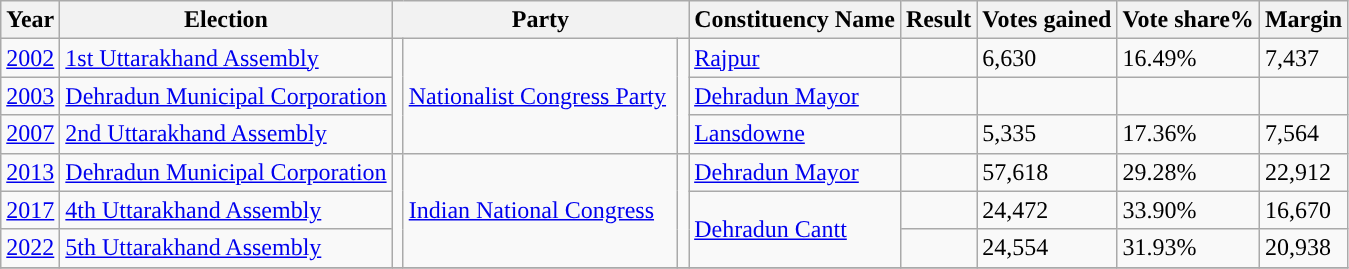<table class="wikitable">
<tr>
<th>Year</th>
<th>Election</th>
<th colspan="3">Party</th>
<th>Constituency Name</th>
<th>Result</th>
<th>Votes gained</th>
<th>Vote share%</th>
<th>Margin</th>
</tr>
<tr>
<td><a href='#'>2002</a></td>
<td><a href='#'>1st Uttarakhand Assembly</a></td>
<td rowspan="3" style="background-color: "></td>
<td rowspan="3"><a href='#'>Nationalist Congress Party</a> </td>
<td rowspan="3"></td>
<td><a href='#'>Rajpur</a></td>
<td></td>
<td>6,630</td>
<td>16.49%</td>
<td>7,437</td>
</tr>
<tr>
<td><a href='#'>2003</a></td>
<td><a href='#'>Dehradun Municipal Corporation</a></td>
<td><a href='#'>Dehradun Mayor</a></td>
<td></td>
<td></td>
<td></td>
<td></td>
</tr>
<tr>
<td><a href='#'>2007</a></td>
<td><a href='#'>2nd Uttarakhand Assembly</a></td>
<td><a href='#'>Lansdowne</a></td>
<td></td>
<td>5,335</td>
<td>17.36%</td>
<td>7,564</td>
</tr>
<tr>
<td><a href='#'>2013</a></td>
<td><a href='#'>Dehradun Municipal Corporation</a></td>
<td rowspan="3" style="background-color: "></td>
<td rowspan="3"><a href='#'>Indian National Congress</a> </td>
<td rowspan="3"></td>
<td><a href='#'>Dehradun Mayor</a></td>
<td></td>
<td>57,618</td>
<td>29.28%</td>
<td>22,912</td>
</tr>
<tr>
<td><a href='#'>2017</a></td>
<td><a href='#'>4th Uttarakhand Assembly</a></td>
<td rowspan="2"><a href='#'>Dehradun Cantt</a></td>
<td></td>
<td>24,472</td>
<td>33.90%</td>
<td>16,670</td>
</tr>
<tr>
<td><a href='#'>2022</a></td>
<td><a href='#'>5th Uttarakhand Assembly</a></td>
<td></td>
<td>24,554</td>
<td>31.93%</td>
<td>20,938</td>
</tr>
<tr>
</tr>
</table>
